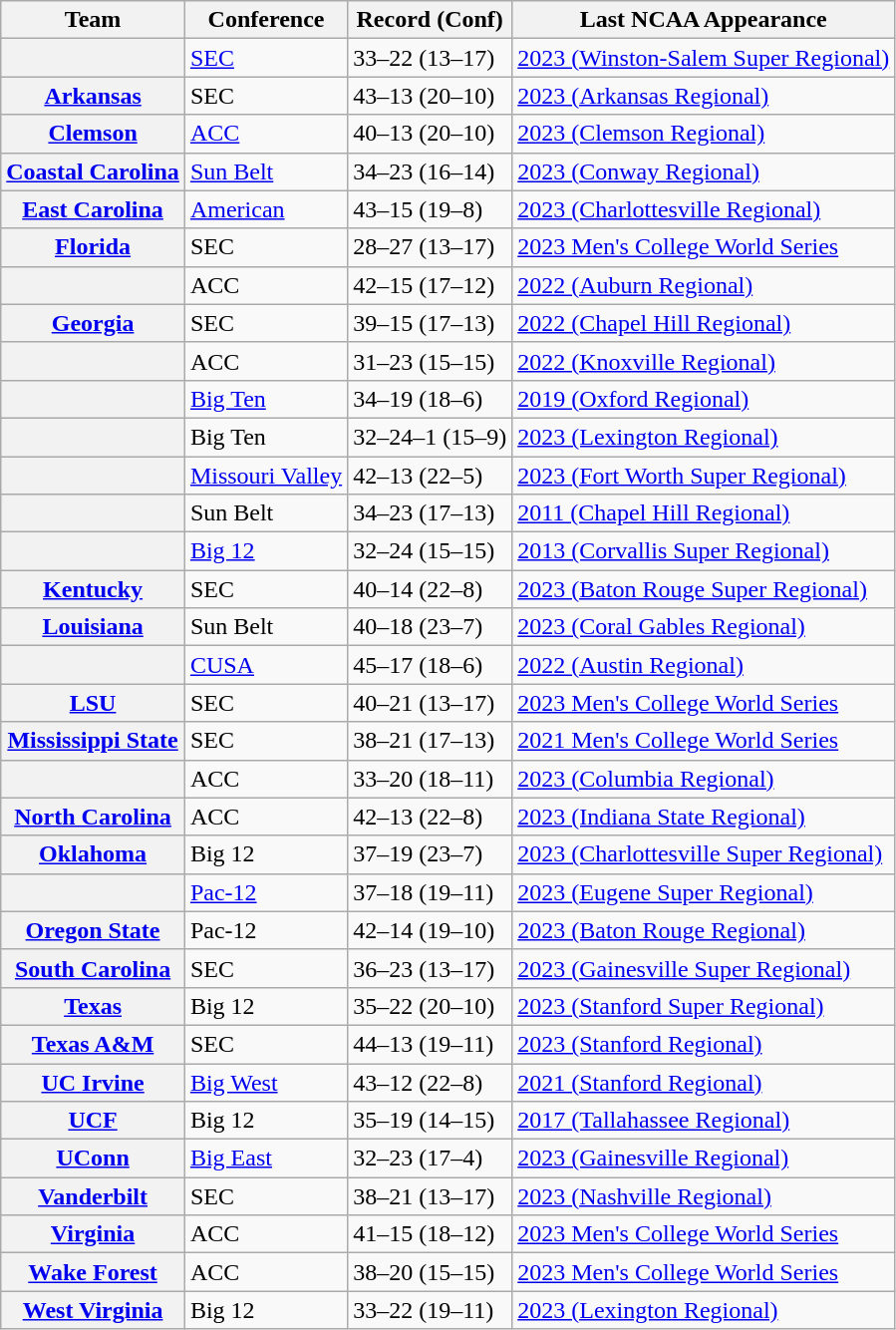<table class="wikitable sortable plainrowheaders">
<tr>
<th scope="col">Team</th>
<th scope="col">Conference</th>
<th scope="col">Record (Conf)</th>
<th scope="col">Last NCAA Appearance</th>
</tr>
<tr>
<th scope="row"></th>
<td><a href='#'>SEC</a></td>
<td>33–22 (13–17)</td>
<td><a href='#'>2023 (Winston-Salem Super Regional)</a></td>
</tr>
<tr>
<th scope="row"><a href='#'>Arkansas</a></th>
<td>SEC</td>
<td>43–13 (20–10)</td>
<td><a href='#'>2023 (Arkansas Regional)</a></td>
</tr>
<tr>
<th scope="row"><a href='#'>Clemson</a></th>
<td><a href='#'>ACC</a></td>
<td>40–13 (20–10)</td>
<td><a href='#'>2023 (Clemson Regional)</a></td>
</tr>
<tr>
<th scope="row"><a href='#'>Coastal Carolina</a></th>
<td><a href='#'>Sun Belt</a></td>
<td>34–23 (16–14)</td>
<td><a href='#'>2023 (Conway Regional)</a></td>
</tr>
<tr>
<th scope="row"><a href='#'>East Carolina</a></th>
<td><a href='#'>American</a></td>
<td>43–15 (19–8)</td>
<td><a href='#'>2023 (Charlottesville Regional)</a></td>
</tr>
<tr>
<th scope="row"><a href='#'>Florida</a></th>
<td>SEC</td>
<td>28–27 (13–17)</td>
<td><a href='#'>2023 Men's College World Series</a></td>
</tr>
<tr>
<th scope="row"></th>
<td>ACC</td>
<td>42–15 (17–12)</td>
<td><a href='#'>2022 (Auburn Regional)</a></td>
</tr>
<tr>
<th scope="row"><a href='#'>Georgia</a></th>
<td>SEC</td>
<td>39–15 (17–13)</td>
<td><a href='#'>2022 (Chapel Hill Regional)</a></td>
</tr>
<tr>
<th scope="row"></th>
<td>ACC</td>
<td>31–23 (15–15)</td>
<td><a href='#'>2022 (Knoxville Regional)</a></td>
</tr>
<tr>
<th scope="row"></th>
<td><a href='#'>Big Ten</a></td>
<td>34–19 (18–6)</td>
<td><a href='#'>2019 (Oxford Regional)</a></td>
</tr>
<tr>
<th scope="row"></th>
<td>Big Ten</td>
<td>32–24–1 (15–9)</td>
<td><a href='#'>2023 (Lexington Regional)</a></td>
</tr>
<tr>
<th scope="row"></th>
<td><a href='#'>Missouri Valley</a></td>
<td>42–13 (22–5)</td>
<td><a href='#'>2023 (Fort Worth Super Regional)</a></td>
</tr>
<tr>
<th scope="row"></th>
<td>Sun Belt</td>
<td>34–23 (17–13)</td>
<td><a href='#'>2011 (Chapel Hill Regional)</a></td>
</tr>
<tr>
<th scope="row"></th>
<td><a href='#'>Big 12</a></td>
<td>32–24 (15–15)</td>
<td><a href='#'>2013 (Corvallis Super Regional)</a></td>
</tr>
<tr>
<th scope="row"><a href='#'>Kentucky</a></th>
<td>SEC</td>
<td>40–14 (22–8)</td>
<td><a href='#'>2023 (Baton Rouge Super Regional)</a></td>
</tr>
<tr>
<th scope="row"><a href='#'>Louisiana</a></th>
<td>Sun Belt</td>
<td>40–18 (23–7)</td>
<td><a href='#'>2023 (Coral Gables Regional)</a></td>
</tr>
<tr>
<th scope="row"></th>
<td><a href='#'>CUSA</a></td>
<td>45–17 (18–6)</td>
<td><a href='#'>2022 (Austin Regional)</a></td>
</tr>
<tr>
<th scope="row"><a href='#'>LSU</a></th>
<td>SEC</td>
<td>40–21 (13–17)</td>
<td><a href='#'>2023 Men's College World Series</a></td>
</tr>
<tr>
<th scope="row"><a href='#'>Mississippi State</a></th>
<td>SEC</td>
<td>38–21 (17–13)</td>
<td><a href='#'>2021 Men's College World Series</a></td>
</tr>
<tr>
<th scope="row"></th>
<td>ACC</td>
<td>33–20 (18–11)</td>
<td><a href='#'>2023 (Columbia Regional)</a></td>
</tr>
<tr>
<th scope="row"><a href='#'>North Carolina</a></th>
<td>ACC</td>
<td>42–13 (22–8)</td>
<td><a href='#'>2023 (Indiana State Regional)</a></td>
</tr>
<tr>
<th scope="row"><a href='#'>Oklahoma</a></th>
<td>Big 12</td>
<td>37–19 (23–7)</td>
<td><a href='#'>2023 (Charlottesville Super Regional)</a></td>
</tr>
<tr>
<th scope="row"></th>
<td><a href='#'>Pac-12</a></td>
<td>37–18 (19–11)</td>
<td><a href='#'>2023 (Eugene Super Regional)</a></td>
</tr>
<tr>
<th scope="row"><a href='#'>Oregon State</a></th>
<td>Pac-12</td>
<td>42–14 (19–10)</td>
<td><a href='#'>2023 (Baton Rouge Regional)</a></td>
</tr>
<tr>
<th scope="row"><a href='#'>South Carolina</a></th>
<td>SEC</td>
<td>36–23 (13–17)</td>
<td><a href='#'>2023 (Gainesville Super Regional)</a></td>
</tr>
<tr>
<th scope="row"><a href='#'>Texas</a></th>
<td>Big 12</td>
<td>35–22 (20–10)</td>
<td><a href='#'>2023 (Stanford Super Regional)</a></td>
</tr>
<tr>
<th scope="row"><a href='#'>Texas A&M</a></th>
<td>SEC</td>
<td>44–13 (19–11)</td>
<td><a href='#'>2023 (Stanford Regional)</a></td>
</tr>
<tr>
<th scope="row"><a href='#'>UC Irvine</a></th>
<td><a href='#'>Big West</a></td>
<td>43–12 (22–8)</td>
<td><a href='#'>2021 (Stanford Regional)</a></td>
</tr>
<tr>
<th scope="row"><a href='#'>UCF</a></th>
<td>Big 12</td>
<td>35–19 (14–15)</td>
<td><a href='#'>2017 (Tallahassee Regional)</a></td>
</tr>
<tr>
<th scope="row"><a href='#'>UConn</a></th>
<td><a href='#'>Big East</a></td>
<td>32–23 (17–4)</td>
<td><a href='#'>2023 (Gainesville Regional)</a></td>
</tr>
<tr>
<th scope="row"><a href='#'>Vanderbilt</a></th>
<td>SEC</td>
<td>38–21 (13–17)</td>
<td><a href='#'>2023 (Nashville Regional)</a></td>
</tr>
<tr>
<th scope="row"><a href='#'>Virginia</a></th>
<td>ACC</td>
<td>41–15 (18–12)</td>
<td><a href='#'>2023 Men's College World Series</a></td>
</tr>
<tr>
<th scope="row"><a href='#'>Wake Forest</a></th>
<td>ACC</td>
<td>38–20 (15–15)</td>
<td><a href='#'>2023 Men's College World Series</a></td>
</tr>
<tr>
<th scope="row"><a href='#'>West Virginia</a></th>
<td>Big 12</td>
<td>33–22 (19–11)</td>
<td><a href='#'>2023 (Lexington Regional)</a></td>
</tr>
</table>
